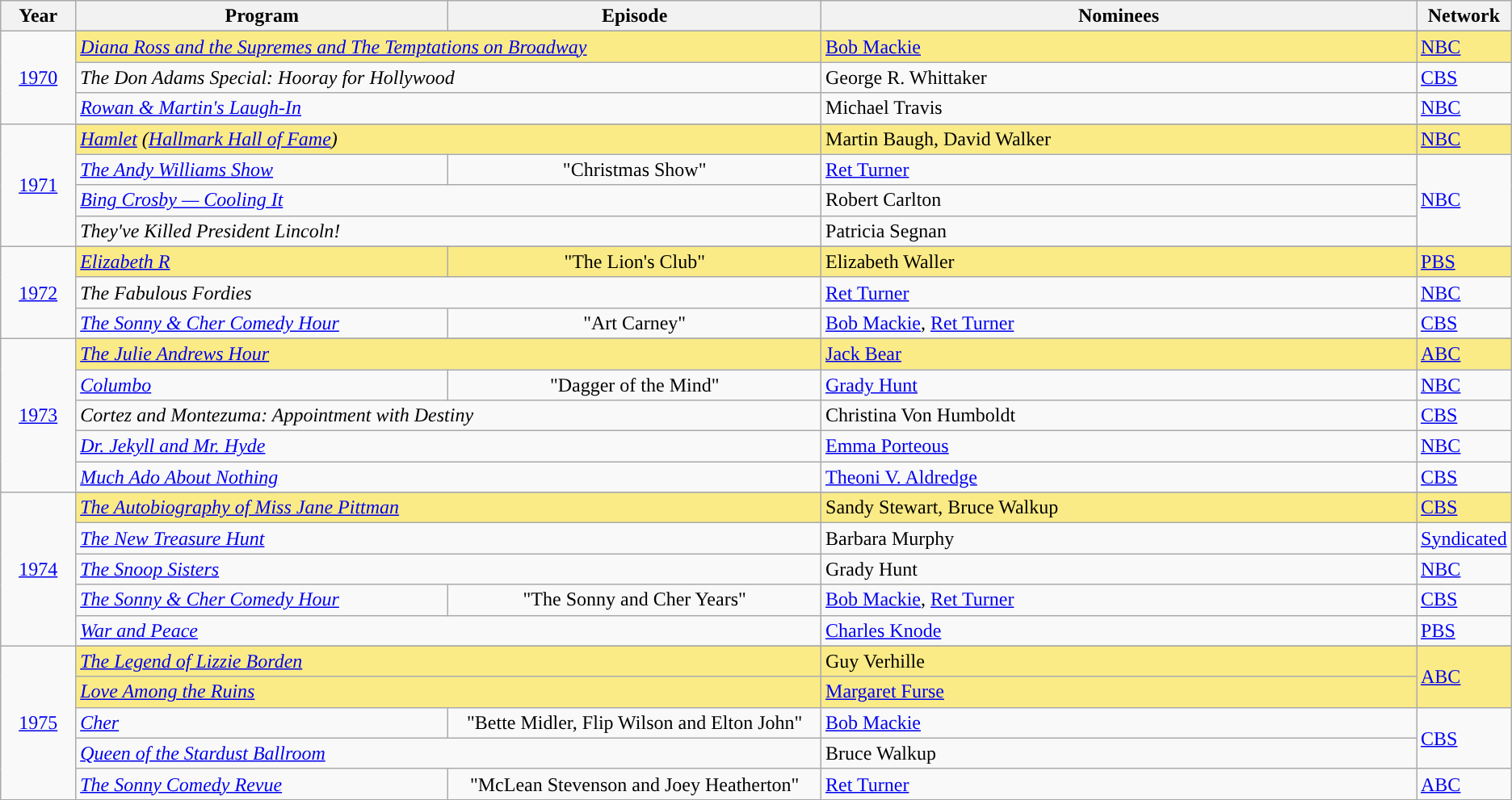<table class="wikitable">
<tr>
<th width="5%">Year</th>
<th width="25%">Program</th>
<th width="25%">Episode</th>
<th width="40%">Nominees</th>
<th width="5%">Network</th>
</tr>
<tr>
<td rowspan="4" style="text-align:center;"><a href='#'>1970</a><br></td>
</tr>
<tr style="background:#FAEB86;">
<td colspan=2><em><a href='#'>Diana Ross and the Supremes and The Temptations on Broadway</a></em></td>
<td><a href='#'>Bob Mackie</a></td>
<td><a href='#'>NBC</a></td>
</tr>
<tr>
<td colspan=2><em>The Don Adams Special: Hooray for Hollywood</em></td>
<td>George R. Whittaker</td>
<td><a href='#'>CBS</a></td>
</tr>
<tr>
<td colspan=2><em><a href='#'>Rowan & Martin's Laugh-In</a></em></td>
<td>Michael Travis</td>
<td><a href='#'>NBC</a></td>
</tr>
<tr>
<td rowspan="5" style="text-align:center;"><a href='#'>1971</a><br></td>
</tr>
<tr style="background:#FAEB86;">
<td colspan=2><em><a href='#'>Hamlet</a> (<a href='#'>Hallmark Hall of Fame</a>)</em></td>
<td>Martin Baugh, David Walker</td>
<td><a href='#'>NBC</a></td>
</tr>
<tr>
<td><em><a href='#'>The Andy Williams Show</a></em></td>
<td align=center>"Christmas Show"</td>
<td><a href='#'>Ret Turner</a></td>
<td rowspan=3><a href='#'>NBC</a></td>
</tr>
<tr>
<td colspan=2><em><a href='#'>Bing Crosby — Cooling It</a></em></td>
<td>Robert Carlton</td>
</tr>
<tr>
<td colspan=2><em>They've Killed President Lincoln!</em></td>
<td>Patricia Segnan</td>
</tr>
<tr>
<td rowspan="4" style="text-align:center;"><a href='#'>1972</a><br></td>
</tr>
<tr style="background:#FAEB86;">
<td><em><a href='#'>Elizabeth R</a></em></td>
<td align=center>"The Lion's Club"</td>
<td>Elizabeth Waller</td>
<td><a href='#'>PBS</a></td>
</tr>
<tr>
<td colspan=2><em>The Fabulous Fordies</em></td>
<td><a href='#'>Ret Turner</a></td>
<td><a href='#'>NBC</a></td>
</tr>
<tr>
<td><em><a href='#'>The Sonny & Cher Comedy Hour</a></em></td>
<td align=center>"Art Carney"</td>
<td><a href='#'>Bob Mackie</a>, <a href='#'>Ret Turner</a></td>
<td><a href='#'>CBS</a></td>
</tr>
<tr>
<td rowspan="6" style="text-align:center;"><a href='#'>1973</a><br></td>
</tr>
<tr style="background:#FAEB86;">
<td colspan=2><em><a href='#'>The Julie Andrews Hour</a></em></td>
<td><a href='#'>Jack Bear</a></td>
<td><a href='#'>ABC</a></td>
</tr>
<tr>
<td><em><a href='#'>Columbo</a></em></td>
<td align=center>"Dagger of the Mind"</td>
<td><a href='#'>Grady Hunt</a></td>
<td><a href='#'>NBC</a></td>
</tr>
<tr>
<td colspan=2><em>Cortez and Montezuma: Appointment with Destiny</em></td>
<td>Christina Von Humboldt</td>
<td><a href='#'>CBS</a></td>
</tr>
<tr>
<td colspan=2><em><a href='#'>Dr. Jekyll and Mr. Hyde</a></em></td>
<td><a href='#'>Emma Porteous</a></td>
<td><a href='#'>NBC</a></td>
</tr>
<tr>
<td colspan=2><em><a href='#'>Much Ado About Nothing</a></em></td>
<td><a href='#'>Theoni V. Aldredge</a></td>
<td><a href='#'>CBS</a></td>
</tr>
<tr>
<td rowspan="6" style="text-align:center;"><a href='#'>1974</a><br></td>
</tr>
<tr style="background:#FAEB86;">
<td colspan=2><em><a href='#'>The Autobiography of Miss Jane Pittman</a></em></td>
<td>Sandy Stewart, Bruce Walkup</td>
<td><a href='#'>CBS</a></td>
</tr>
<tr>
<td colspan=2><em><a href='#'>The New Treasure Hunt</a></em></td>
<td>Barbara Murphy</td>
<td><a href='#'>Syndicated</a></td>
</tr>
<tr>
<td colspan=2><em><a href='#'>The Snoop Sisters</a></em></td>
<td>Grady Hunt</td>
<td><a href='#'>NBC</a></td>
</tr>
<tr>
<td><em><a href='#'>The Sonny & Cher Comedy Hour</a></em></td>
<td align=center>"The Sonny and Cher Years"</td>
<td><a href='#'>Bob Mackie</a>, <a href='#'>Ret Turner</a></td>
<td><a href='#'>CBS</a></td>
</tr>
<tr>
<td colspan=2><em><a href='#'>War and Peace</a></em></td>
<td><a href='#'>Charles Knode</a></td>
<td><a href='#'>PBS</a></td>
</tr>
<tr>
<td rowspan="6" style="text-align:center;"><a href='#'>1975</a><br></td>
</tr>
<tr style="background:#FAEB86;">
<td colspan=2><em><a href='#'>The Legend of Lizzie Borden</a></em></td>
<td>Guy Verhille</td>
<td rowspan=2><a href='#'>ABC</a></td>
</tr>
<tr style="background:#FAEB86;">
<td colspan=2><em><a href='#'>Love Among the Ruins</a></em></td>
<td><a href='#'>Margaret Furse</a></td>
</tr>
<tr>
<td><em><a href='#'>Cher</a></em></td>
<td align=center>"Bette Midler, Flip Wilson and Elton John"</td>
<td><a href='#'>Bob Mackie</a></td>
<td rowspan=2><a href='#'>CBS</a></td>
</tr>
<tr>
<td colspan=2><em><a href='#'>Queen of the Stardust Ballroom</a></em></td>
<td>Bruce Walkup</td>
</tr>
<tr>
<td><em><a href='#'>The Sonny Comedy Revue</a></em></td>
<td align=center>"McLean Stevenson and Joey Heatherton"</td>
<td><a href='#'>Ret Turner</a></td>
<td><a href='#'>ABC</a></td>
</tr>
<tr>
</tr>
</table>
